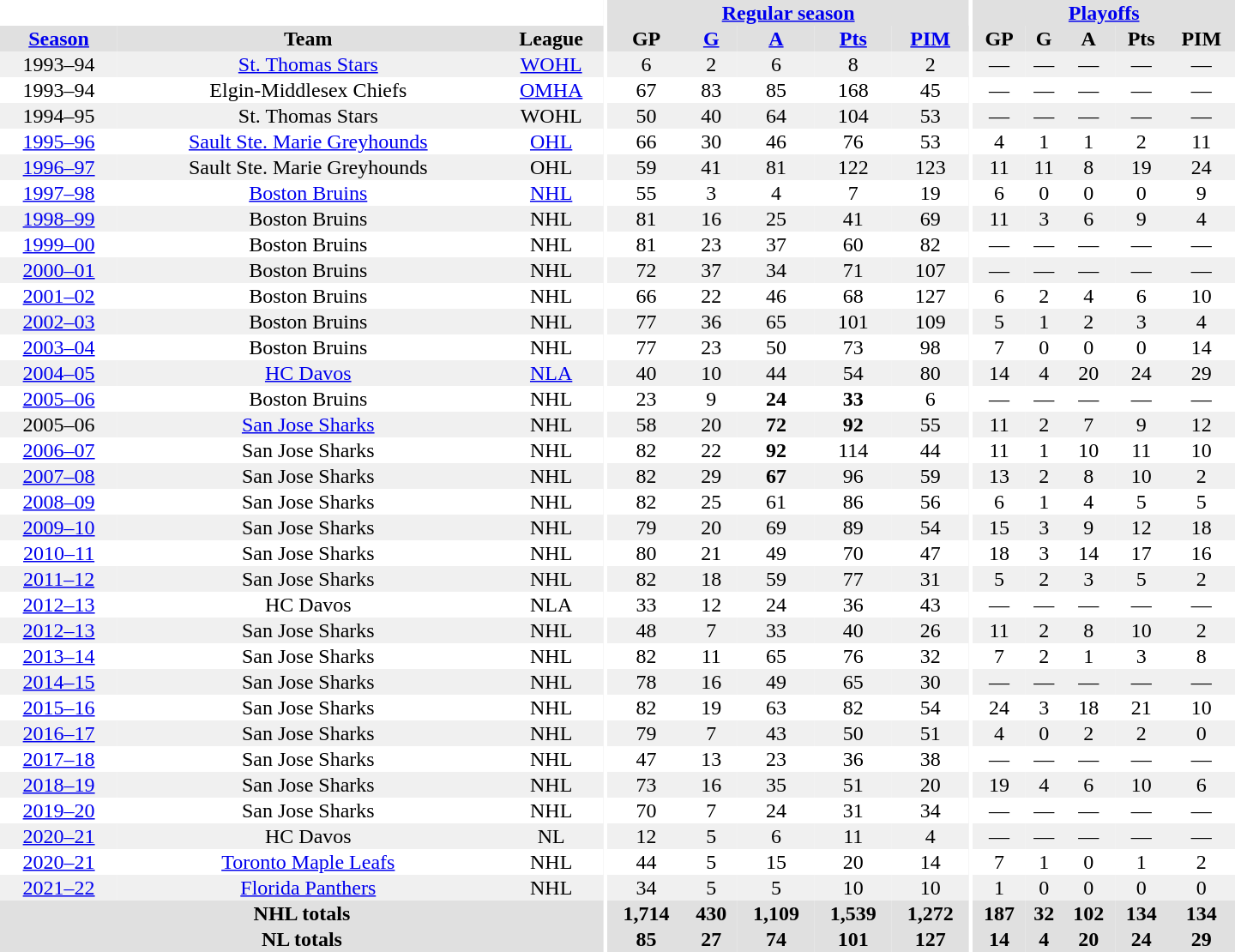<table border="0" cellpadding="1" cellspacing="0" style="text-align:center; width:60em">
<tr bgcolor="#e0e0e0">
<th colspan="3" bgcolor="#ffffff"></th>
<th rowspan="100" bgcolor="#ffffff"></th>
<th colspan="5"><a href='#'>Regular season</a></th>
<th rowspan="100" bgcolor="#ffffff"></th>
<th colspan="5"><a href='#'>Playoffs</a></th>
</tr>
<tr bgcolor="#e0e0e0">
<th><a href='#'>Season</a></th>
<th>Team</th>
<th>League</th>
<th>GP</th>
<th><a href='#'>G</a></th>
<th><a href='#'>A</a></th>
<th><a href='#'>Pts</a></th>
<th><a href='#'>PIM</a></th>
<th>GP</th>
<th>G</th>
<th>A</th>
<th>Pts</th>
<th>PIM</th>
</tr>
<tr bgcolor="#f0f0f0">
<td>1993–94</td>
<td><a href='#'>St. Thomas Stars</a></td>
<td><a href='#'>WOHL</a></td>
<td>6</td>
<td>2</td>
<td>6</td>
<td>8</td>
<td>2</td>
<td>—</td>
<td>—</td>
<td>—</td>
<td>—</td>
<td>—</td>
</tr>
<tr>
<td>1993–94</td>
<td>Elgin-Middlesex Chiefs</td>
<td><a href='#'>OMHA</a></td>
<td>67</td>
<td>83</td>
<td>85</td>
<td>168</td>
<td>45</td>
<td>—</td>
<td>—</td>
<td>—</td>
<td>—</td>
<td>—</td>
</tr>
<tr bgcolor="#f0f0f0">
<td>1994–95</td>
<td>St. Thomas Stars</td>
<td>WOHL</td>
<td>50</td>
<td>40</td>
<td>64</td>
<td>104</td>
<td>53</td>
<td>—</td>
<td>—</td>
<td>—</td>
<td>—</td>
<td>—</td>
</tr>
<tr>
<td><a href='#'>1995–96</a></td>
<td><a href='#'>Sault Ste. Marie Greyhounds</a></td>
<td><a href='#'>OHL</a></td>
<td>66</td>
<td>30</td>
<td>46</td>
<td>76</td>
<td>53</td>
<td>4</td>
<td>1</td>
<td>1</td>
<td>2</td>
<td>11</td>
</tr>
<tr bgcolor="#f0f0f0">
<td><a href='#'>1996–97</a></td>
<td>Sault Ste. Marie Greyhounds</td>
<td>OHL</td>
<td>59</td>
<td>41</td>
<td>81</td>
<td>122</td>
<td>123</td>
<td>11</td>
<td>11</td>
<td>8</td>
<td>19</td>
<td>24</td>
</tr>
<tr>
<td><a href='#'>1997–98</a></td>
<td><a href='#'>Boston Bruins</a></td>
<td><a href='#'>NHL</a></td>
<td>55</td>
<td>3</td>
<td>4</td>
<td>7</td>
<td>19</td>
<td>6</td>
<td>0</td>
<td>0</td>
<td>0</td>
<td>9</td>
</tr>
<tr bgcolor="#f0f0f0">
<td><a href='#'>1998–99</a></td>
<td>Boston Bruins</td>
<td>NHL</td>
<td>81</td>
<td>16</td>
<td>25</td>
<td>41</td>
<td>69</td>
<td>11</td>
<td>3</td>
<td>6</td>
<td>9</td>
<td>4</td>
</tr>
<tr>
<td><a href='#'>1999–00</a></td>
<td>Boston Bruins</td>
<td>NHL</td>
<td>81</td>
<td>23</td>
<td>37</td>
<td>60</td>
<td>82</td>
<td>—</td>
<td>—</td>
<td>—</td>
<td>—</td>
<td>—</td>
</tr>
<tr bgcolor="#f0f0f0">
<td><a href='#'>2000–01</a></td>
<td>Boston Bruins</td>
<td>NHL</td>
<td>72</td>
<td>37</td>
<td>34</td>
<td>71</td>
<td>107</td>
<td>—</td>
<td>—</td>
<td>—</td>
<td>—</td>
<td>—</td>
</tr>
<tr>
<td><a href='#'>2001–02</a></td>
<td>Boston Bruins</td>
<td>NHL</td>
<td>66</td>
<td>22</td>
<td>46</td>
<td>68</td>
<td>127</td>
<td>6</td>
<td>2</td>
<td>4</td>
<td>6</td>
<td>10</td>
</tr>
<tr bgcolor="#f0f0f0">
<td><a href='#'>2002–03</a></td>
<td>Boston Bruins</td>
<td>NHL</td>
<td>77</td>
<td>36</td>
<td>65</td>
<td>101</td>
<td>109</td>
<td>5</td>
<td>1</td>
<td>2</td>
<td>3</td>
<td>4</td>
</tr>
<tr>
<td><a href='#'>2003–04</a></td>
<td>Boston Bruins</td>
<td>NHL</td>
<td>77</td>
<td>23</td>
<td>50</td>
<td>73</td>
<td>98</td>
<td>7</td>
<td>0</td>
<td>0</td>
<td>0</td>
<td>14</td>
</tr>
<tr bgcolor="#f0f0f0">
<td><a href='#'>2004–05</a></td>
<td><a href='#'>HC Davos</a></td>
<td><a href='#'>NLA</a></td>
<td>40</td>
<td>10</td>
<td>44</td>
<td>54</td>
<td>80</td>
<td>14</td>
<td>4</td>
<td>20</td>
<td>24</td>
<td>29</td>
</tr>
<tr>
<td><a href='#'>2005–06</a></td>
<td>Boston Bruins</td>
<td>NHL</td>
<td>23</td>
<td>9</td>
<td><strong>24</strong></td>
<td><strong>33</strong></td>
<td>6</td>
<td>—</td>
<td>—</td>
<td>—</td>
<td>—</td>
<td>—</td>
</tr>
<tr bgcolor="#f0f0f0">
<td>2005–06</td>
<td><a href='#'>San Jose Sharks</a></td>
<td>NHL</td>
<td>58</td>
<td>20</td>
<td><strong>72</strong></td>
<td><strong>92</strong></td>
<td>55</td>
<td>11</td>
<td>2</td>
<td>7</td>
<td>9</td>
<td>12</td>
</tr>
<tr>
<td><a href='#'>2006–07</a></td>
<td>San Jose Sharks</td>
<td>NHL</td>
<td>82</td>
<td>22</td>
<td><strong>92</strong></td>
<td>114</td>
<td>44</td>
<td>11</td>
<td>1</td>
<td>10</td>
<td>11</td>
<td>10</td>
</tr>
<tr bgcolor="#f0f0f0">
<td><a href='#'>2007–08</a></td>
<td>San Jose Sharks</td>
<td>NHL</td>
<td>82</td>
<td>29</td>
<td><strong>67</strong></td>
<td>96</td>
<td>59</td>
<td>13</td>
<td>2</td>
<td>8</td>
<td>10</td>
<td>2</td>
</tr>
<tr>
<td><a href='#'>2008–09</a></td>
<td>San Jose Sharks</td>
<td>NHL</td>
<td>82</td>
<td>25</td>
<td>61</td>
<td>86</td>
<td>56</td>
<td>6</td>
<td>1</td>
<td>4</td>
<td>5</td>
<td>5</td>
</tr>
<tr bgcolor="#f0f0f0">
<td><a href='#'>2009–10</a></td>
<td>San Jose Sharks</td>
<td>NHL</td>
<td>79</td>
<td>20</td>
<td>69</td>
<td>89</td>
<td>54</td>
<td>15</td>
<td>3</td>
<td>9</td>
<td>12</td>
<td>18</td>
</tr>
<tr>
<td><a href='#'>2010–11</a></td>
<td>San Jose Sharks</td>
<td>NHL</td>
<td>80</td>
<td>21</td>
<td>49</td>
<td>70</td>
<td>47</td>
<td>18</td>
<td>3</td>
<td>14</td>
<td>17</td>
<td>16</td>
</tr>
<tr bgcolor="#f0f0f0">
<td><a href='#'>2011–12</a></td>
<td>San Jose Sharks</td>
<td>NHL</td>
<td>82</td>
<td>18</td>
<td>59</td>
<td>77</td>
<td>31</td>
<td>5</td>
<td>2</td>
<td>3</td>
<td>5</td>
<td>2</td>
</tr>
<tr>
<td><a href='#'>2012–13</a></td>
<td>HC Davos</td>
<td>NLA</td>
<td>33</td>
<td>12</td>
<td>24</td>
<td>36</td>
<td>43</td>
<td>—</td>
<td>—</td>
<td>—</td>
<td>—</td>
<td>—</td>
</tr>
<tr bgcolor="#f0f0f0">
<td><a href='#'>2012–13</a></td>
<td>San Jose Sharks</td>
<td>NHL</td>
<td>48</td>
<td>7</td>
<td>33</td>
<td>40</td>
<td>26</td>
<td>11</td>
<td>2</td>
<td>8</td>
<td>10</td>
<td>2</td>
</tr>
<tr>
<td><a href='#'>2013–14</a></td>
<td>San Jose Sharks</td>
<td>NHL</td>
<td>82</td>
<td>11</td>
<td>65</td>
<td>76</td>
<td>32</td>
<td>7</td>
<td>2</td>
<td>1</td>
<td>3</td>
<td>8</td>
</tr>
<tr bgcolor="#f0f0f0">
<td><a href='#'>2014–15</a></td>
<td>San Jose Sharks</td>
<td>NHL</td>
<td>78</td>
<td>16</td>
<td>49</td>
<td>65</td>
<td>30</td>
<td>—</td>
<td>—</td>
<td>—</td>
<td>—</td>
<td>—</td>
</tr>
<tr>
<td><a href='#'>2015–16</a></td>
<td>San Jose Sharks</td>
<td>NHL</td>
<td>82</td>
<td>19</td>
<td>63</td>
<td>82</td>
<td>54</td>
<td>24</td>
<td>3</td>
<td>18</td>
<td>21</td>
<td>10</td>
</tr>
<tr bgcolor="#f0f0f0">
<td><a href='#'>2016–17</a></td>
<td>San Jose Sharks</td>
<td>NHL</td>
<td>79</td>
<td>7</td>
<td>43</td>
<td>50</td>
<td>51</td>
<td>4</td>
<td>0</td>
<td>2</td>
<td>2</td>
<td>0</td>
</tr>
<tr>
<td><a href='#'>2017–18</a></td>
<td>San Jose Sharks</td>
<td>NHL</td>
<td>47</td>
<td>13</td>
<td>23</td>
<td>36</td>
<td>38</td>
<td>—</td>
<td>—</td>
<td>—</td>
<td>—</td>
<td>—</td>
</tr>
<tr bgcolor="#f0f0f0">
<td><a href='#'>2018–19</a></td>
<td>San Jose Sharks</td>
<td>NHL</td>
<td>73</td>
<td>16</td>
<td>35</td>
<td>51</td>
<td>20</td>
<td>19</td>
<td>4</td>
<td>6</td>
<td>10</td>
<td>6</td>
</tr>
<tr>
<td><a href='#'>2019–20</a></td>
<td>San Jose Sharks</td>
<td>NHL</td>
<td>70</td>
<td>7</td>
<td>24</td>
<td>31</td>
<td>34</td>
<td>—</td>
<td>—</td>
<td>—</td>
<td>—</td>
<td>—</td>
</tr>
<tr bgcolor="#f0f0f0">
<td><a href='#'>2020–21</a></td>
<td>HC Davos</td>
<td>NL</td>
<td>12</td>
<td>5</td>
<td>6</td>
<td>11</td>
<td>4</td>
<td>—</td>
<td>—</td>
<td>—</td>
<td>—</td>
<td>—</td>
</tr>
<tr>
<td><a href='#'>2020–21</a></td>
<td><a href='#'>Toronto Maple Leafs</a></td>
<td>NHL</td>
<td>44</td>
<td>5</td>
<td>15</td>
<td>20</td>
<td>14</td>
<td>7</td>
<td>1</td>
<td>0</td>
<td>1</td>
<td>2</td>
</tr>
<tr bgcolor="#f0f0f0">
<td><a href='#'>2021–22</a></td>
<td><a href='#'>Florida Panthers</a></td>
<td>NHL</td>
<td>34</td>
<td>5</td>
<td>5</td>
<td>10</td>
<td>10</td>
<td>1</td>
<td>0</td>
<td>0</td>
<td>0</td>
<td>0</td>
</tr>
<tr bgcolor="#e0e0e0">
<th colspan="3">NHL totals</th>
<th>1,714</th>
<th>430</th>
<th>1,109</th>
<th>1,539</th>
<th>1,272</th>
<th>187</th>
<th>32</th>
<th>102</th>
<th>134</th>
<th>134</th>
</tr>
<tr bgcolor="#e0e0e0">
<th colspan="3">NL totals</th>
<th>85</th>
<th>27</th>
<th>74</th>
<th>101</th>
<th>127</th>
<th>14</th>
<th>4</th>
<th>20</th>
<th>24</th>
<th>29</th>
</tr>
</table>
